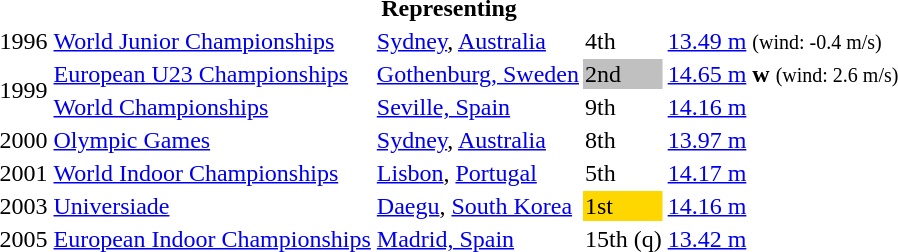<table>
<tr>
<th colspan="5">Representing </th>
</tr>
<tr>
<td>1996</td>
<td><a href='#'>World Junior Championships</a></td>
<td><a href='#'>Sydney</a>, <a href='#'>Australia</a></td>
<td>4th</td>
<td><a href='#'>13.49 m</a>  <small>(wind: -0.4 m/s)</small></td>
</tr>
<tr>
<td rowspan=2>1999</td>
<td><a href='#'>European U23 Championships</a></td>
<td><a href='#'>Gothenburg, Sweden</a></td>
<td bgcolor="silver">2nd</td>
<td><a href='#'>14.65 m</a> <strong>w</strong> <small>(wind: 2.6 m/s)</small></td>
</tr>
<tr>
<td><a href='#'>World Championships</a></td>
<td><a href='#'>Seville, Spain</a></td>
<td>9th</td>
<td><a href='#'>14.16 m</a></td>
</tr>
<tr>
<td>2000</td>
<td><a href='#'>Olympic Games</a></td>
<td><a href='#'>Sydney</a>, <a href='#'>Australia</a></td>
<td>8th</td>
<td><a href='#'>13.97 m</a></td>
</tr>
<tr>
<td>2001</td>
<td><a href='#'>World Indoor Championships</a></td>
<td><a href='#'>Lisbon</a>, <a href='#'>Portugal</a></td>
<td>5th</td>
<td><a href='#'>14.17 m</a></td>
</tr>
<tr>
<td>2003</td>
<td><a href='#'>Universiade</a></td>
<td><a href='#'>Daegu</a>, <a href='#'>South Korea</a></td>
<td bgcolor="gold">1st</td>
<td><a href='#'>14.16 m</a></td>
</tr>
<tr>
<td>2005</td>
<td><a href='#'>European Indoor Championships</a></td>
<td><a href='#'>Madrid, Spain</a></td>
<td>15th (q)</td>
<td><a href='#'>13.42 m</a></td>
</tr>
</table>
